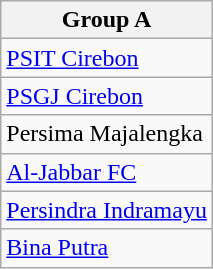<table class="wikitable">
<tr>
<th><strong>Group A</strong></th>
</tr>
<tr>
<td><a href='#'>PSIT Cirebon</a></td>
</tr>
<tr>
<td><a href='#'>PSGJ Cirebon</a></td>
</tr>
<tr>
<td>Persima Majalengka</td>
</tr>
<tr>
<td><a href='#'>Al-Jabbar FC</a></td>
</tr>
<tr>
<td><a href='#'>Persindra Indramayu</a></td>
</tr>
<tr>
<td><a href='#'>Bina Putra</a></td>
</tr>
</table>
